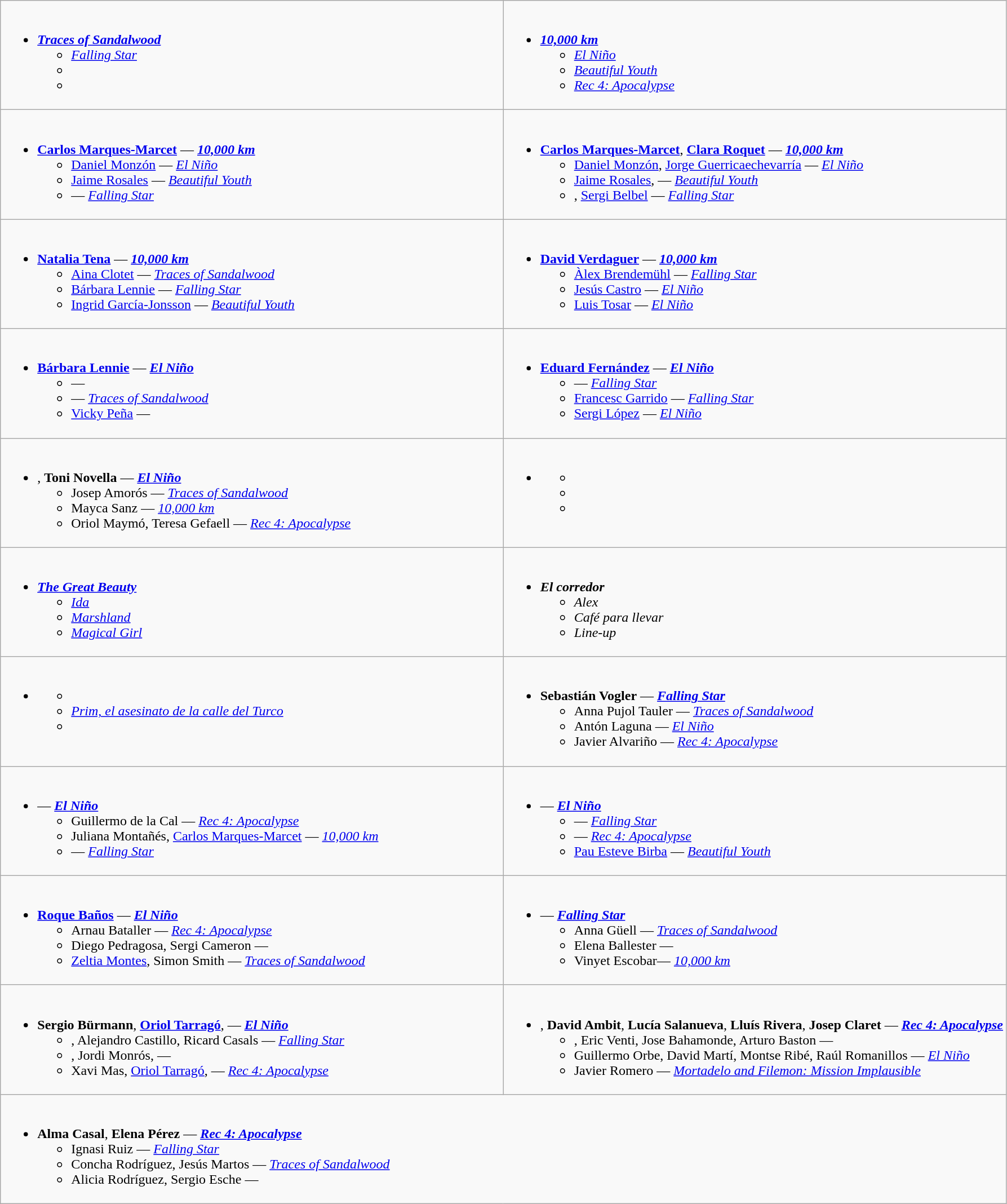<table class=wikitable style="width="100%">
<tr>
<td style="vertical-align:top;" width="50%"><br><ul><li><strong><em><a href='#'>Traces of Sandalwood</a></em></strong><ul><li><em><a href='#'>Falling Star</a></em></li><li><em></em></li><li><em></em></li></ul></li></ul></td>
<td style="vertical-align:top;" width="50%"><br><ul><li><strong><em><a href='#'>10,000 km</a></em></strong><ul><li><em><a href='#'>El Niño</a></em></li><li><em><a href='#'>Beautiful Youth</a></em></li><li><em><a href='#'>Rec 4: Apocalypse</a></em></li></ul></li></ul></td>
</tr>
<tr>
<td style="vertical-align:top;" width="50%"><br><ul><li><strong><a href='#'>Carlos Marques-Marcet</a></strong> — <strong><em><a href='#'>10,000 km</a></em></strong><ul><li><a href='#'>Daniel Monzón</a> — <em><a href='#'>El Niño</a></em></li><li><a href='#'>Jaime Rosales</a> — <em><a href='#'>Beautiful Youth</a></em></li><li> — <em><a href='#'>Falling Star</a></em></li></ul></li></ul></td>
<td style="vertical-align:top;" width="50%"><br><ul><li><strong><a href='#'>Carlos Marques-Marcet</a></strong>, <strong><a href='#'>Clara Roquet</a></strong> — <strong><em><a href='#'>10,000 km</a></em></strong><ul><li><a href='#'>Daniel Monzón</a>, <a href='#'>Jorge Guerricaechevarría</a> — <em><a href='#'>El Niño</a></em></li><li><a href='#'>Jaime Rosales</a>,  — <em><a href='#'>Beautiful Youth</a></em></li><li>, <a href='#'>Sergi Belbel</a> — <em><a href='#'>Falling Star</a></em></li></ul></li></ul></td>
</tr>
<tr>
<td style="vertical-align:top;" width="50%"><br><ul><li><strong><a href='#'>Natalia Tena</a></strong> — <strong><em><a href='#'>10,000 km</a></em></strong><ul><li><a href='#'>Aina Clotet</a> — <em><a href='#'>Traces of Sandalwood</a></em></li><li><a href='#'>Bárbara Lennie</a> — <em><a href='#'>Falling Star</a></em></li><li><a href='#'>Ingrid García-Jonsson</a> — <em><a href='#'>Beautiful Youth</a></em></li></ul></li></ul></td>
<td style="vertical-align:top;" width="50%"><br><ul><li><strong><a href='#'>David Verdaguer</a></strong> — <strong><em><a href='#'>10,000 km</a></em></strong><ul><li><a href='#'>Àlex Brendemühl</a> — <em><a href='#'>Falling Star</a></em></li><li><a href='#'>Jesús Castro</a> — <em><a href='#'>El Niño</a></em></li><li><a href='#'>Luis Tosar</a> — <em><a href='#'>El Niño</a></em></li></ul></li></ul></td>
</tr>
<tr>
<td style="vertical-align:top;" width="50%"><br><ul><li><strong><a href='#'>Bárbara Lennie</a></strong> — <strong><em><a href='#'>El Niño</a></em></strong><ul><li> — <em></em></li><li> — <em><a href='#'>Traces of Sandalwood</a></em></li><li><a href='#'>Vicky Peña</a> — <em></em></li></ul></li></ul></td>
<td style="vertical-align:top;" width="50%"><br><ul><li><strong><a href='#'>Eduard Fernández</a></strong> — <strong><em><a href='#'>El Niño</a></em></strong><ul><li> — <em><a href='#'>Falling Star</a></em></li><li><a href='#'>Francesc Garrido</a> — <em><a href='#'>Falling Star</a></em></li><li><a href='#'>Sergi López</a> — <em><a href='#'>El Niño</a></em></li></ul></li></ul></td>
</tr>
<tr>
<td style="vertical-align:top;" width="50%"><br><ul><li><strong></strong>, <strong>Toni Novella</strong> — <strong><em><a href='#'>El Niño</a></em></strong><ul><li>Josep Amorós — <em><a href='#'>Traces of Sandalwood</a></em></li><li>Mayca Sanz — <em><a href='#'>10,000 km</a></em></li><li>Oriol Maymó, Teresa Gefaell — <em><a href='#'>Rec 4: Apocalypse</a></em></li></ul></li></ul></td>
<td style="vertical-align:top;" width="50%"><br><ul><li><strong><em></em></strong><ul><li><em></em></li><li><em></em></li><li><em></em></li></ul></li></ul></td>
</tr>
<tr>
<td style="vertical-align:top;" width="50%"><br><ul><li><strong><em><a href='#'>The Great Beauty</a></em></strong><ul><li><em><a href='#'>Ida</a></em></li><li><em><a href='#'>Marshland</a></em></li><li><em><a href='#'>Magical Girl</a></em></li></ul></li></ul></td>
<td style="vertical-align:top;" width="50%"><br><ul><li><strong><em>El corredor</em></strong><ul><li><em>Alex</em></li><li><em>Café para llevar</em></li><li><em>Line-up</em></li></ul></li></ul></td>
</tr>
<tr>
<td style="vertical-align:top;" width="50%"><br><ul><li><strong><em></em></strong><ul><li><em></em></li><li><em><a href='#'>Prim, el asesinato de la calle del Turco</a></em></li><li><em></em></li></ul></li></ul></td>
<td style="vertical-align:top;" width="50%"><br><ul><li><strong>Sebastián Vogler</strong> — <strong><em><a href='#'>Falling Star</a></em></strong><ul><li>Anna Pujol Tauler — <em><a href='#'>Traces of Sandalwood</a></em></li><li>Antón Laguna — <em><a href='#'>El Niño</a></em></li><li>Javier Alvariño — <em><a href='#'>Rec 4: Apocalypse</a></em></li></ul></li></ul></td>
</tr>
<tr>
<td style="vertical-align:top;" width="50%"><br><ul><li><strong></strong> — <strong><em><a href='#'>El Niño</a></em></strong><ul><li>Guillermo de la Cal — <em><a href='#'>Rec 4: Apocalypse</a></em></li><li>Juliana Montañés, <a href='#'>Carlos Marques-Marcet</a> — <em><a href='#'>10,000 km</a></em></li><li> — <em><a href='#'>Falling Star</a></em></li></ul></li></ul></td>
<td style="vertical-align:top;" width="50%"><br><ul><li><strong></strong> — <strong><em><a href='#'>El Niño</a></em></strong><ul><li> — <em><a href='#'>Falling Star</a></em></li><li> — <em><a href='#'>Rec 4: Apocalypse</a></em></li><li><a href='#'>Pau Esteve Birba</a> — <em><a href='#'>Beautiful Youth</a></em></li></ul></li></ul></td>
</tr>
<tr>
<td style="vertical-align:top;" width="50%"><br><ul><li><strong><a href='#'>Roque Baños</a></strong> — <strong><em><a href='#'>El Niño</a></em></strong><ul><li>Arnau Bataller — <em><a href='#'>Rec 4: Apocalypse</a></em></li><li>Diego Pedragosa, Sergi Cameron — <em></em></li><li><a href='#'>Zeltia Montes</a>, Simon Smith — <em><a href='#'>Traces of Sandalwood</a></em></li></ul></li></ul></td>
<td style="vertical-align:top;" width="50%"><br><ul><li><strong></strong> — <strong><em><a href='#'>Falling Star</a></em></strong><ul><li>Anna Güell — <em><a href='#'>Traces of Sandalwood</a></em></li><li>Elena Ballester — <em></em></li><li>Vinyet Escobar— <em><a href='#'>10,000 km</a></em></li></ul></li></ul></td>
</tr>
<tr>
<td style="vertical-align:top;" width="50%"><br><ul><li><strong>Sergio Bürmann</strong>, <strong><a href='#'>Oriol Tarragó</a></strong>, <strong></strong> — <strong><em><a href='#'>El Niño</a></em></strong><ul><li>, Alejandro Castillo, Ricard Casals — <em><a href='#'>Falling Star</a></em></li><li>, Jordi Monrós,  — <em></em></li><li>Xavi Mas, <a href='#'>Oriol Tarragó</a>,  — <em><a href='#'>Rec 4: Apocalypse</a></em></li></ul></li></ul></td>
<td style="vertical-align:top;" width="50%"><br><ul><li><strong></strong>, <strong>David Ambit</strong>, <strong>Lucía Salanueva</strong>, <strong>Lluís Rivera</strong>, <strong>Josep Claret</strong> — <strong><em><a href='#'>Rec 4: Apocalypse</a></em></strong><ul><li>, Eric Venti, Jose Bahamonde, Arturo Baston — <em></em></li><li>Guillermo Orbe, David Martí, Montse Ribé, Raúl Romanillos — <em><a href='#'>El Niño</a></em></li><li>Javier Romero — <em><a href='#'>Mortadelo and Filemon: Mission Implausible</a></em></li></ul></li></ul></td>
</tr>
<tr>
<td colspan = "2" style="vertical-align:top;" width="100%"><br><ul><li><strong>Alma Casal</strong>, <strong>Elena Pérez</strong> — <strong><em><a href='#'>Rec 4: Apocalypse</a></em></strong><ul><li>Ignasi Ruiz — <em><a href='#'>Falling Star</a></em></li><li>Concha Rodríguez, Jesús Martos — <em><a href='#'>Traces of Sandalwood</a></em></li><li>Alicia Rodríguez, Sergio Esche — <em></em></li></ul></li></ul></td>
</tr>
</table>
